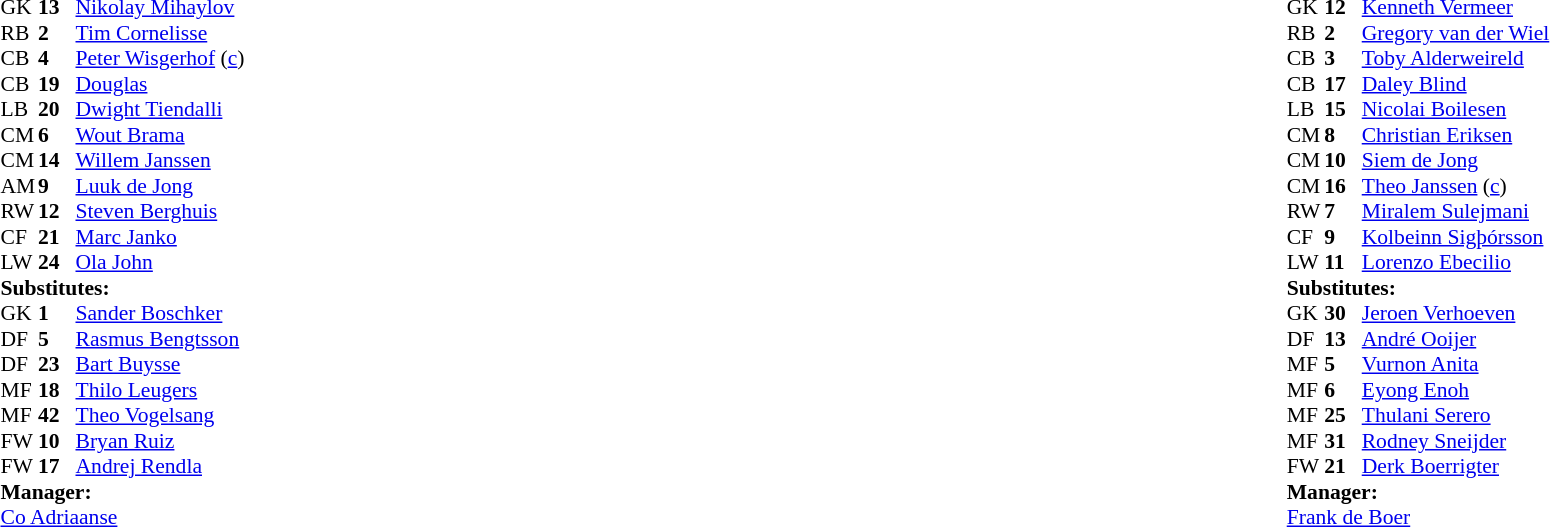<table width="100%">
<tr>
<td valign="top" width="40%"><br><table style="font-size: 90%" cellspacing="0" cellpadding="0">
<tr>
<td colspan="4"></td>
</tr>
<tr>
<th width="25"></th>
<th width="25"></th>
</tr>
<tr>
<td>GK</td>
<td><strong>13</strong></td>
<td> <a href='#'>Nikolay Mihaylov</a></td>
</tr>
<tr>
<td>RB</td>
<td><strong>2</strong></td>
<td> <a href='#'>Tim Cornelisse</a></td>
<td></td>
</tr>
<tr>
<td>CB</td>
<td><strong>4</strong></td>
<td> <a href='#'>Peter Wisgerhof</a> (<a href='#'>c</a>)</td>
</tr>
<tr>
<td>CB</td>
<td><strong>19</strong></td>
<td> <a href='#'>Douglas</a></td>
<td></td>
</tr>
<tr>
<td>LB</td>
<td><strong>20</strong></td>
<td> <a href='#'>Dwight Tiendalli</a></td>
</tr>
<tr>
<td>CM</td>
<td><strong>6</strong></td>
<td> <a href='#'>Wout Brama</a></td>
</tr>
<tr>
<td>CM</td>
<td><strong>14</strong></td>
<td> <a href='#'>Willem Janssen</a></td>
</tr>
<tr>
<td>AM</td>
<td><strong>9</strong></td>
<td> <a href='#'>Luuk de Jong</a></td>
</tr>
<tr>
<td>RW</td>
<td><strong>12</strong></td>
<td> <a href='#'>Steven Berghuis</a></td>
<td></td>
</tr>
<tr>
<td>CF</td>
<td><strong>21</strong></td>
<td> <a href='#'>Marc Janko</a></td>
<td></td>
<td></td>
</tr>
<tr>
<td>LW</td>
<td><strong>24</strong></td>
<td> <a href='#'>Ola John</a></td>
<td></td>
<td></td>
</tr>
<tr>
<td colspan=3><strong>Substitutes:</strong></td>
</tr>
<tr>
<td>GK</td>
<td><strong>1</strong></td>
<td> <a href='#'>Sander Boschker</a></td>
</tr>
<tr>
<td>DF</td>
<td><strong>5</strong></td>
<td> <a href='#'>Rasmus Bengtsson</a></td>
</tr>
<tr>
<td>DF</td>
<td><strong>23</strong></td>
<td> <a href='#'>Bart Buysse</a></td>
</tr>
<tr>
<td>MF</td>
<td><strong>18</strong></td>
<td> <a href='#'>Thilo Leugers</a></td>
<td></td>
<td></td>
</tr>
<tr>
<td>MF</td>
<td><strong>42</strong></td>
<td> <a href='#'>Theo Vogelsang</a></td>
</tr>
<tr>
<td>FW</td>
<td><strong>10</strong></td>
<td> <a href='#'>Bryan Ruiz</a></td>
<td></td>
<td></td>
</tr>
<tr>
<td>FW</td>
<td><strong>17</strong></td>
<td> <a href='#'>Andrej Rendla</a></td>
</tr>
<tr>
<td colspan=3><strong>Manager:</strong></td>
</tr>
<tr>
<td colspan=4> <a href='#'>Co Adriaanse</a></td>
</tr>
</table>
</td>
<td valign="top"></td>
<td valign="top" width="50%"><br><table style="font-size: 90%" cellspacing="0" cellpadding="0" align="center">
<tr>
<td colspan="4"></td>
</tr>
<tr>
<th width="25"></th>
<th width="25"></th>
</tr>
<tr>
<td>GK</td>
<td><strong>12</strong></td>
<td> <a href='#'>Kenneth Vermeer</a></td>
</tr>
<tr>
<td>RB</td>
<td><strong>2</strong></td>
<td> <a href='#'>Gregory van der Wiel</a></td>
<td></td>
<td></td>
</tr>
<tr>
<td>CB</td>
<td><strong>3</strong></td>
<td> <a href='#'>Toby Alderweireld</a></td>
</tr>
<tr>
<td>CB</td>
<td><strong>17</strong></td>
<td> <a href='#'>Daley Blind</a></td>
</tr>
<tr>
<td>LB</td>
<td><strong>15</strong></td>
<td> <a href='#'>Nicolai Boilesen</a></td>
<td></td>
<td></td>
</tr>
<tr>
<td>CM</td>
<td><strong>8</strong></td>
<td> <a href='#'>Christian Eriksen</a></td>
</tr>
<tr>
<td>CM</td>
<td><strong>10</strong></td>
<td> <a href='#'>Siem de Jong</a></td>
</tr>
<tr>
<td>CM</td>
<td><strong>16</strong></td>
<td> <a href='#'>Theo Janssen</a> (<a href='#'>c</a>)</td>
<td></td>
<td></td>
</tr>
<tr>
<td>RW</td>
<td><strong>7</strong></td>
<td> <a href='#'>Miralem Sulejmani</a></td>
</tr>
<tr>
<td>CF</td>
<td><strong>9</strong></td>
<td> <a href='#'>Kolbeinn Sigþórsson</a></td>
<td></td>
<td></td>
</tr>
<tr>
<td>LW</td>
<td><strong>11</strong></td>
<td> <a href='#'>Lorenzo Ebecilio</a></td>
<td></td>
</tr>
<tr>
<td colspan=4><strong>Substitutes:</strong></td>
</tr>
<tr>
<td>GK</td>
<td><strong>30</strong></td>
<td> <a href='#'>Jeroen Verhoeven</a></td>
<td></td>
<td></td>
</tr>
<tr>
<td>DF</td>
<td><strong>13</strong></td>
<td> <a href='#'>André Ooijer</a></td>
<td></td>
<td></td>
</tr>
<tr>
<td>MF</td>
<td><strong>5</strong></td>
<td> <a href='#'>Vurnon Anita</a></td>
<td></td>
<td></td>
</tr>
<tr>
<td>MF</td>
<td><strong>6</strong></td>
<td> <a href='#'>Eyong Enoh</a></td>
<td></td>
<td></td>
</tr>
<tr>
<td>MF</td>
<td><strong>25</strong></td>
<td> <a href='#'>Thulani Serero</a></td>
<td></td>
<td></td>
</tr>
<tr>
<td>MF</td>
<td><strong>31</strong></td>
<td> <a href='#'>Rodney Sneijder</a></td>
<td></td>
<td></td>
</tr>
<tr>
<td>FW</td>
<td><strong>21</strong></td>
<td> <a href='#'>Derk Boerrigter</a></td>
<td></td>
<td></td>
</tr>
<tr>
<td colspan=4><strong>Manager:</strong></td>
</tr>
<tr>
<td colspan="4"> <a href='#'>Frank de Boer</a></td>
</tr>
<tr>
</tr>
</table>
</td>
</tr>
</table>
